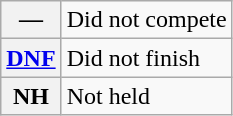<table class="wikitable">
<tr>
<th scope="row">—</th>
<td>Did not compete</td>
</tr>
<tr>
<th scope="row"><a href='#'>DNF</a></th>
<td>Did not finish</td>
</tr>
<tr>
<th scope="row">NH</th>
<td>Not held</td>
</tr>
</table>
